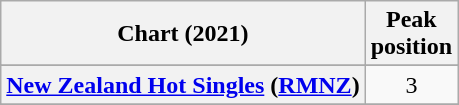<table class="wikitable sortable plainrowheaders" style="text-align:center">
<tr>
<th scope="col">Chart (2021)</th>
<th scope="col">Peak<br>position</th>
</tr>
<tr>
</tr>
<tr>
<th scope="row"><a href='#'>New Zealand Hot Singles</a> (<a href='#'>RMNZ</a>)</th>
<td>3</td>
</tr>
<tr>
</tr>
</table>
